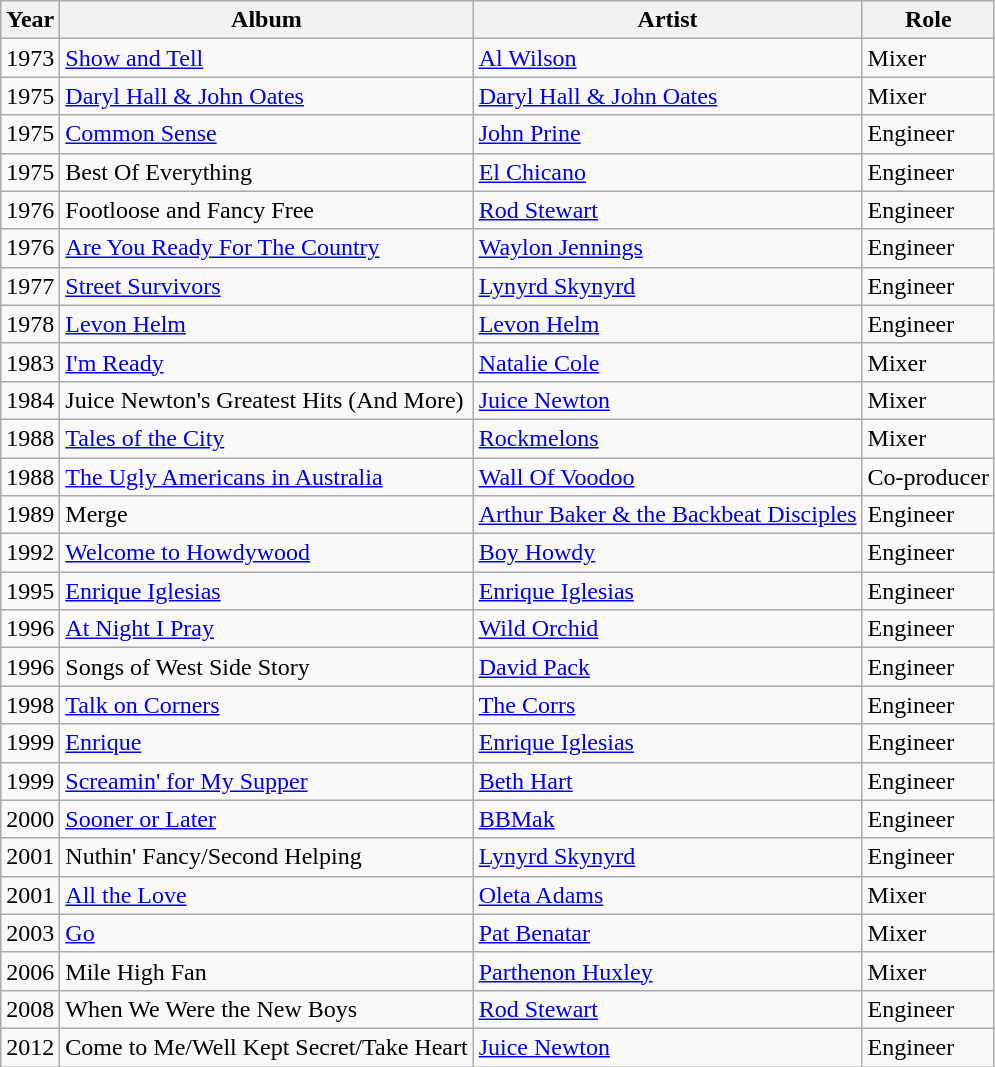<table class="wikitable">
<tr>
<th>Year</th>
<th>Album</th>
<th>Artist</th>
<th>Role</th>
</tr>
<tr>
<td>1973</td>
<td><a href='#'>Show and Tell</a></td>
<td><a href='#'>Al Wilson</a></td>
<td>Mixer</td>
</tr>
<tr>
<td>1975</td>
<td><a href='#'>Daryl Hall & John Oates</a></td>
<td><a href='#'>Daryl Hall & John Oates</a></td>
<td>Mixer</td>
</tr>
<tr>
<td>1975</td>
<td><a href='#'>Common Sense</a></td>
<td><a href='#'>John Prine</a></td>
<td>Engineer</td>
</tr>
<tr>
<td>1975</td>
<td>Best Of Everything</td>
<td><a href='#'>El Chicano</a></td>
<td>Engineer</td>
</tr>
<tr>
<td>1976</td>
<td>Footloose and Fancy Free</td>
<td><a href='#'>Rod Stewart</a></td>
<td>Engineer</td>
</tr>
<tr>
<td>1976</td>
<td><a href='#'>Are You Ready For The Country</a></td>
<td><a href='#'>Waylon Jennings</a></td>
<td>Engineer</td>
</tr>
<tr>
<td>1977</td>
<td><a href='#'>Street Survivors</a></td>
<td><a href='#'>Lynyrd Skynyrd</a></td>
<td>Engineer</td>
</tr>
<tr>
<td>1978</td>
<td><a href='#'>Levon Helm</a></td>
<td><a href='#'>Levon Helm</a></td>
<td>Engineer</td>
</tr>
<tr>
<td>1983</td>
<td><a href='#'>I'm Ready</a></td>
<td><a href='#'>Natalie Cole</a></td>
<td>Mixer</td>
</tr>
<tr>
<td>1984</td>
<td>Juice Newton's Greatest Hits (And More)</td>
<td><a href='#'>Juice Newton</a></td>
<td>Mixer</td>
</tr>
<tr>
<td>1988</td>
<td><a href='#'>Tales of the City</a></td>
<td><a href='#'>Rockmelons</a></td>
<td>Mixer</td>
</tr>
<tr>
<td>1988</td>
<td><a href='#'>The Ugly Americans in Australia</a></td>
<td><a href='#'>Wall Of Voodoo</a></td>
<td>Co-producer</td>
</tr>
<tr>
<td>1989</td>
<td>Merge</td>
<td><a href='#'>Arthur Baker & the Backbeat Disciples</a></td>
<td>Engineer</td>
</tr>
<tr>
<td>1992</td>
<td><a href='#'>Welcome to Howdywood</a></td>
<td><a href='#'>Boy Howdy</a></td>
<td>Engineer</td>
</tr>
<tr>
<td>1995</td>
<td><a href='#'>Enrique Iglesias</a></td>
<td><a href='#'>Enrique Iglesias</a></td>
<td>Engineer</td>
</tr>
<tr>
<td>1996</td>
<td><a href='#'>At Night I Pray</a></td>
<td><a href='#'>Wild Orchid</a></td>
<td>Engineer</td>
</tr>
<tr>
<td>1996</td>
<td>Songs of West Side Story</td>
<td><a href='#'>David Pack</a></td>
<td>Engineer</td>
</tr>
<tr>
<td>1998</td>
<td><a href='#'>Talk on Corners</a></td>
<td><a href='#'>The Corrs</a></td>
<td>Engineer</td>
</tr>
<tr>
<td>1999</td>
<td><a href='#'>Enrique</a></td>
<td><a href='#'>Enrique Iglesias</a></td>
<td>Engineer</td>
</tr>
<tr>
<td>1999</td>
<td><a href='#'>Screamin' for My Supper</a></td>
<td><a href='#'>Beth Hart</a></td>
<td>Engineer</td>
</tr>
<tr>
<td>2000</td>
<td><a href='#'>Sooner or Later</a></td>
<td><a href='#'>BBMak</a></td>
<td>Engineer</td>
</tr>
<tr>
<td>2001</td>
<td>Nuthin' Fancy/Second Helping</td>
<td><a href='#'>Lynyrd Skynyrd</a></td>
<td>Engineer</td>
</tr>
<tr>
<td>2001</td>
<td><a href='#'>All the Love</a></td>
<td><a href='#'>Oleta Adams</a></td>
<td>Mixer</td>
</tr>
<tr>
<td>2003</td>
<td><a href='#'>Go</a></td>
<td><a href='#'>Pat Benatar</a></td>
<td>Mixer</td>
</tr>
<tr>
<td>2006</td>
<td>Mile High Fan</td>
<td><a href='#'>Parthenon Huxley</a></td>
<td>Mixer</td>
</tr>
<tr>
<td>2008</td>
<td>When We Were the New Boys</td>
<td><a href='#'>Rod Stewart</a></td>
<td>Engineer</td>
</tr>
<tr>
<td>2012</td>
<td>Come to Me/Well Kept Secret/Take Heart</td>
<td><a href='#'>Juice Newton</a></td>
<td>Engineer</td>
</tr>
</table>
